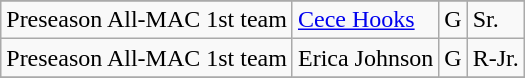<table class="wikitable" border="1">
<tr align=center>
</tr>
<tr>
<td>Preseason All-MAC 1st team</td>
<td><a href='#'>Cece Hooks</a></td>
<td>G</td>
<td>Sr.</td>
</tr>
<tr>
<td>Preseason All-MAC 1st team</td>
<td>Erica Johnson</td>
<td>G</td>
<td>R-Jr.</td>
</tr>
<tr>
</tr>
</table>
